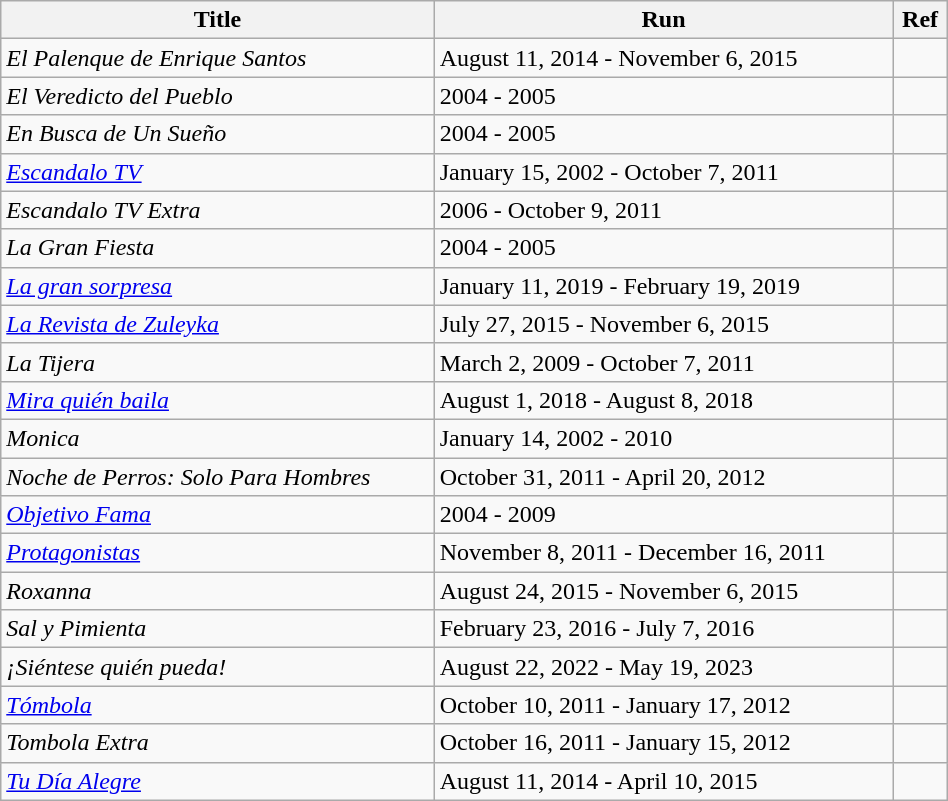<table class="wikitable sortable" style="width:50%;">
<tr>
<th>Title</th>
<th>Run</th>
<th>Ref</th>
</tr>
<tr>
<td><em>El Palenque de Enrique Santos</em></td>
<td>August 11, 2014 - November 6, 2015</td>
<td></td>
</tr>
<tr>
<td><em>El Veredicto del Pueblo</em></td>
<td>2004 - 2005</td>
<td></td>
</tr>
<tr>
<td><em>En Busca de Un Sueño</em></td>
<td>2004 - 2005</td>
<td></td>
</tr>
<tr>
<td><em><a href='#'>Escandalo TV</a></em></td>
<td>January 15, 2002 - October 7, 2011</td>
<td></td>
</tr>
<tr>
<td><em>Escandalo TV Extra</em></td>
<td>2006 - October 9, 2011</td>
<td></td>
</tr>
<tr>
<td><em>La Gran Fiesta</em></td>
<td>2004 - 2005</td>
<td></td>
</tr>
<tr>
<td><em><a href='#'>La gran sorpresa</a></em></td>
<td>January 11, 2019 - February 19, 2019</td>
<td></td>
</tr>
<tr>
<td><em><a href='#'>La Revista de Zuleyka</a></em></td>
<td>July 27, 2015 - November 6, 2015</td>
<td></td>
</tr>
<tr>
<td><em>La Tijera</em></td>
<td>March 2, 2009 - October 7, 2011</td>
<td></td>
</tr>
<tr>
<td><em><a href='#'>Mira quién baila</a></em></td>
<td>August 1, 2018 - August 8, 2018</td>
<td></td>
</tr>
<tr>
<td><em>Monica</em></td>
<td>January 14, 2002 - 2010</td>
<td></td>
</tr>
<tr>
<td><em>Noche de Perros: Solo Para Hombres</em></td>
<td>October 31, 2011 - April 20, 2012</td>
<td></td>
</tr>
<tr>
<td><em><a href='#'>Objetivo Fama</a></em></td>
<td>2004 - 2009</td>
<td></td>
</tr>
<tr>
<td><em><a href='#'>Protagonistas</a></em></td>
<td>November 8, 2011 - December 16, 2011</td>
<td></td>
</tr>
<tr>
<td><em>Roxanna</em></td>
<td>August 24, 2015 - November 6, 2015</td>
<td></td>
</tr>
<tr>
<td><em>Sal y Pimienta</em></td>
<td>February 23, 2016 - July 7, 2016</td>
<td></td>
</tr>
<tr>
<td><em>¡Siéntese quién pueda!</em></td>
<td>August 22, 2022 - May 19, 2023</td>
<td></td>
</tr>
<tr>
<td><em><a href='#'>Tómbola</a></em></td>
<td>October 10, 2011 -  January 17, 2012</td>
<td></td>
</tr>
<tr>
<td><em>Tombola Extra</em></td>
<td>October 16, 2011 - January 15, 2012</td>
<td></td>
</tr>
<tr>
<td><em><a href='#'>Tu Día Alegre</a></em></td>
<td>August 11, 2014 - April 10, 2015</td>
<td></td>
</tr>
</table>
